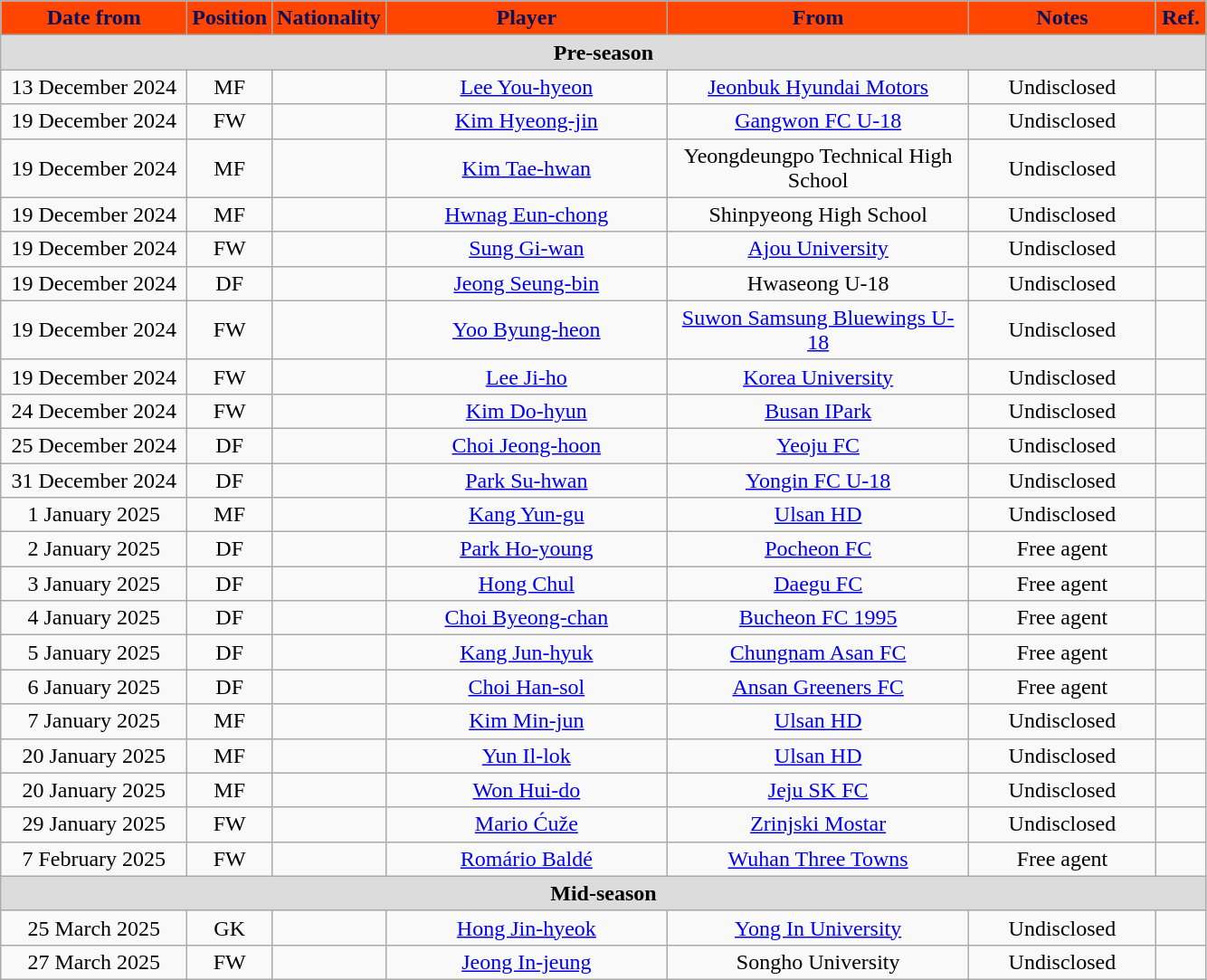<table class="wikitable" style="text-align:center">
<tr>
<th style="background:#FF4500; color:#081159; width:130px;">Date from</th>
<th style="background:#FF4500; color:#081159; width:50px;">Position</th>
<th style="background:#FF4500; color:#081159; width:50px;">Nationality</th>
<th style="background:#FF4500; color:#081159; width:200px;">Player</th>
<th style="background:#FF4500; color:#081159; width:215px;">From</th>
<th style="background:#FF4500; color:#081159; width:130px;">Notes</th>
<th style="background:#FF4500; color:#081159; width:30px;">Ref.</th>
</tr>
<tr>
<th colspan="7" style="background:#dcdcdc; text-align:center;">Pre-season</th>
</tr>
<tr>
<td>13 December 2024</td>
<td>MF</td>
<td></td>
<td><a href='#'>Lee You-hyeon</a></td>
<td> <a href='#'>Jeonbuk Hyundai Motors</a></td>
<td>Undisclosed</td>
<td></td>
</tr>
<tr>
<td>19 December 2024</td>
<td>FW</td>
<td></td>
<td><a href='#'>Kim Hyeong-jin</a></td>
<td> <a href='#'>Gangwon FC U-18</a></td>
<td>Undisclosed</td>
<td></td>
</tr>
<tr>
<td>19 December 2024</td>
<td>MF</td>
<td></td>
<td><a href='#'>Kim Tae-hwan</a></td>
<td> Yeongdeungpo Technical High School</td>
<td>Undisclosed</td>
<td></td>
</tr>
<tr>
<td>19 December 2024</td>
<td>MF</td>
<td></td>
<td><a href='#'>Hwnag Eun-chong</a></td>
<td> Shinpyeong High School</td>
<td>Undisclosed</td>
<td></td>
</tr>
<tr>
<td>19 December 2024</td>
<td>FW</td>
<td></td>
<td><a href='#'>Sung Gi-wan</a></td>
<td> <a href='#'>Ajou University</a></td>
<td>Undisclosed</td>
<td></td>
</tr>
<tr>
<td>19 December 2024</td>
<td>DF</td>
<td></td>
<td><a href='#'>Jeong Seung-bin</a></td>
<td> Hwaseong U-18</td>
<td>Undisclosed</td>
<td></td>
</tr>
<tr>
<td>19 December 2024</td>
<td>FW</td>
<td></td>
<td><a href='#'>Yoo Byung-heon</a></td>
<td> <a href='#'>Suwon Samsung Bluewings U-18</a></td>
<td>Undisclosed</td>
<td></td>
</tr>
<tr>
<td>19 December 2024</td>
<td>FW</td>
<td></td>
<td><a href='#'>Lee Ji-ho</a></td>
<td> <a href='#'>Korea University</a></td>
<td>Undisclosed</td>
<td></td>
</tr>
<tr>
<td>24 December 2024</td>
<td>FW</td>
<td></td>
<td><a href='#'>Kim Do-hyun</a></td>
<td> <a href='#'>Busan IPark</a></td>
<td>Undisclosed</td>
<td></td>
</tr>
<tr>
<td>25 December 2024</td>
<td>DF</td>
<td></td>
<td><a href='#'>Choi Jeong-hoon</a></td>
<td> <a href='#'>Yeoju FC</a></td>
<td>Undisclosed</td>
<td></td>
</tr>
<tr>
<td>31 December 2024</td>
<td>DF</td>
<td></td>
<td><a href='#'>Park Su-hwan</a></td>
<td> <a href='#'>Yongin FC U-18</a></td>
<td>Undisclosed</td>
<td></td>
</tr>
<tr>
<td>1 January 2025</td>
<td>MF</td>
<td></td>
<td><a href='#'>Kang Yun-gu</a></td>
<td> <a href='#'>Ulsan HD</a></td>
<td>Undisclosed</td>
<td></td>
</tr>
<tr>
<td>2 January 2025</td>
<td>DF</td>
<td></td>
<td><a href='#'>Park Ho-young</a></td>
<td> <a href='#'>Pocheon FC</a></td>
<td>Free agent</td>
<td></td>
</tr>
<tr>
<td>3 January 2025</td>
<td>DF</td>
<td></td>
<td><a href='#'>Hong Chul</a></td>
<td> <a href='#'>Daegu FC</a></td>
<td>Free agent</td>
<td></td>
</tr>
<tr>
<td>4 January 2025</td>
<td>DF</td>
<td></td>
<td><a href='#'>Choi Byeong-chan</a></td>
<td> <a href='#'>Bucheon FC 1995</a></td>
<td>Free agent</td>
<td></td>
</tr>
<tr>
<td>5 January 2025</td>
<td>DF</td>
<td></td>
<td><a href='#'>Kang Jun-hyuk</a></td>
<td> <a href='#'>Chungnam Asan FC</a></td>
<td>Free agent</td>
<td></td>
</tr>
<tr>
<td>6 January 2025</td>
<td>DF</td>
<td></td>
<td><a href='#'>Choi Han-sol</a></td>
<td> <a href='#'>Ansan Greeners FC</a></td>
<td>Free agent</td>
<td></td>
</tr>
<tr>
<td>7 January 2025</td>
<td>MF</td>
<td></td>
<td><a href='#'>Kim Min-jun</a></td>
<td> <a href='#'>Ulsan HD</a></td>
<td>Undisclosed</td>
<td></td>
</tr>
<tr>
<td>20 January 2025</td>
<td>MF</td>
<td></td>
<td><a href='#'>Yun Il-lok</a></td>
<td> <a href='#'>Ulsan HD</a></td>
<td>Undisclosed</td>
<td></td>
</tr>
<tr>
<td>20 January 2025</td>
<td>MF</td>
<td></td>
<td><a href='#'>Won Hui-do</a></td>
<td> <a href='#'>Jeju SK FC</a></td>
<td>Undisclosed</td>
<td></td>
</tr>
<tr>
<td>29 January 2025</td>
<td>FW</td>
<td></td>
<td><a href='#'>Mario Ćuže</a></td>
<td> <a href='#'>Zrinjski Mostar</a></td>
<td>Undisclosed</td>
<td></td>
</tr>
<tr>
<td>7 February 2025</td>
<td>FW</td>
<td></td>
<td><a href='#'>Romário Baldé</a></td>
<td> <a href='#'>Wuhan Three Towns</a></td>
<td>Free agent</td>
<td></td>
</tr>
<tr>
<th colspan="7" style="background:#dcdcdc; text-align:center;">Mid-season</th>
</tr>
<tr>
<td>25 March 2025</td>
<td>GK</td>
<td></td>
<td><a href='#'>Hong Jin-hyeok</a></td>
<td> <a href='#'>Yong In University</a></td>
<td>Undisclosed</td>
<td></td>
</tr>
<tr>
<td>27 March 2025</td>
<td>FW</td>
<td></td>
<td><a href='#'>Jeong In-jeung</a></td>
<td> Songho University</td>
<td>Undisclosed</td>
<td></td>
</tr>
</table>
